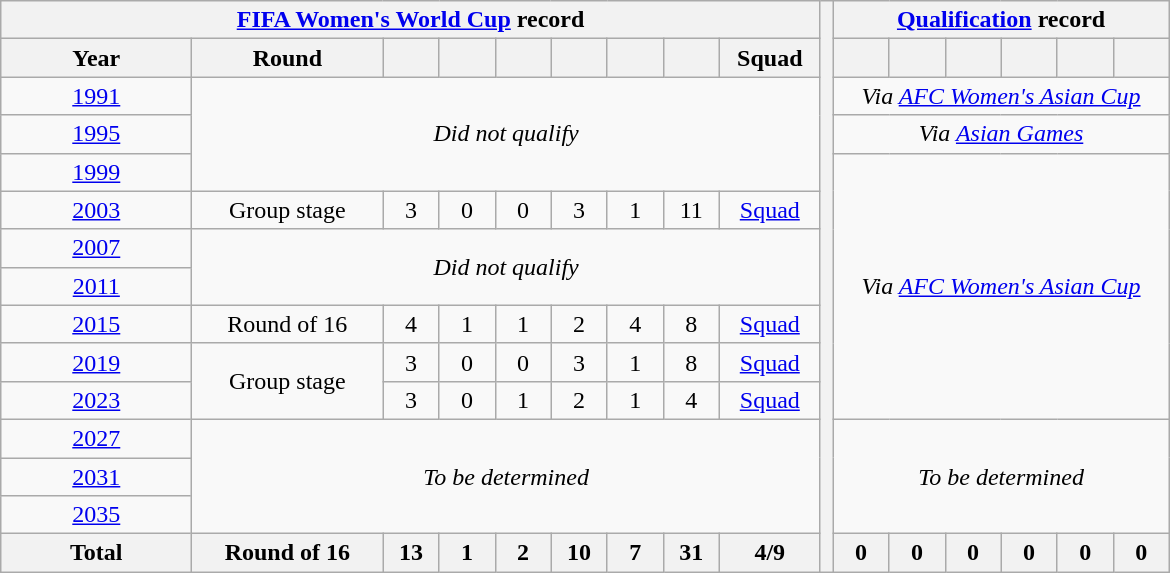<table class="wikitable" style="text-align:center;">
<tr>
<th colspan=9><a href='#'>FIFA Women's World Cup</a> record</th>
<th width="1" rowspan="15"></th>
<th colspan="6"><a href='#'>Qualification</a> record</th>
</tr>
<tr>
<th width=120>Year</th>
<th width=120>Round</th>
<th width=30></th>
<th width=30></th>
<th width=30></th>
<th width=30></th>
<th width=30></th>
<th width=30></th>
<th width=60>Squad</th>
<th width=30></th>
<th width=30></th>
<th width=30></th>
<th width=30></th>
<th width=30></th>
<th width=30></th>
</tr>
<tr>
<td> <a href='#'>1991</a></td>
<td colspan=8 rowspan=3><em>Did not qualify</em></td>
<td colspan="6"><em>Via <a href='#'>AFC Women's Asian Cup</a></em></td>
</tr>
<tr>
<td> <a href='#'>1995</a></td>
<td colspan="6"><em>Via <a href='#'>Asian Games</a></em></td>
</tr>
<tr>
<td> <a href='#'>1999</a></td>
<td colspan="6" rowspan="7"><em>Via <a href='#'>AFC Women's Asian Cup</a></em></td>
</tr>
<tr>
<td> <a href='#'>2003</a></td>
<td>Group stage</td>
<td>3</td>
<td>0</td>
<td>0</td>
<td>3</td>
<td>1</td>
<td>11</td>
<td><a href='#'>Squad</a></td>
</tr>
<tr>
<td> <a href='#'>2007</a></td>
<td colspan=8 rowspan=2><em>Did not qualify</em></td>
</tr>
<tr>
<td> <a href='#'>2011</a></td>
</tr>
<tr>
<td> <a href='#'>2015</a></td>
<td>Round of 16</td>
<td>4</td>
<td>1</td>
<td>1</td>
<td>2</td>
<td>4</td>
<td>8</td>
<td><a href='#'>Squad</a></td>
</tr>
<tr>
<td> <a href='#'>2019</a></td>
<td rowspan="2">Group stage</td>
<td>3</td>
<td>0</td>
<td>0</td>
<td>3</td>
<td>1</td>
<td>8</td>
<td><a href='#'>Squad</a></td>
</tr>
<tr>
<td> <a href='#'>2023</a></td>
<td>3</td>
<td>0</td>
<td>1</td>
<td>2</td>
<td>1</td>
<td>4</td>
<td><a href='#'>Squad</a></td>
</tr>
<tr>
<td> <a href='#'>2027</a></td>
<td rowspan="3" colspan=8><em>To be determined</em></td>
<td rowspan="3" colspan="6"><em>To be determined</em></td>
</tr>
<tr>
<td> <a href='#'>2031</a></td>
</tr>
<tr>
<td> <a href='#'>2035</a></td>
</tr>
<tr>
<th><strong>Total</strong></th>
<th>Round of 16</th>
<th>13</th>
<th>1</th>
<th>2</th>
<th>10</th>
<th>7</th>
<th>31</th>
<th>4/9</th>
<th>0</th>
<th>0</th>
<th>0</th>
<th>0</th>
<th>0</th>
<th>0</th>
</tr>
</table>
